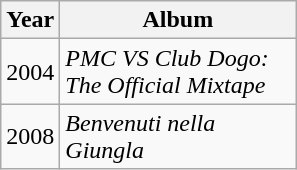<table class="wikitable">
<tr>
<th style="text-align:center; width:10px;">Year</th>
<th style="text-align:center; width:150px;">Album</th>
</tr>
<tr>
<td style="text-align:center;">2004</td>
<td><em>PMC VS Club Dogo: The Official Mixtape</em></td>
</tr>
<tr>
<td style="text-align:center;">2008</td>
<td><em>Benvenuti nella Giungla</em></td>
</tr>
</table>
